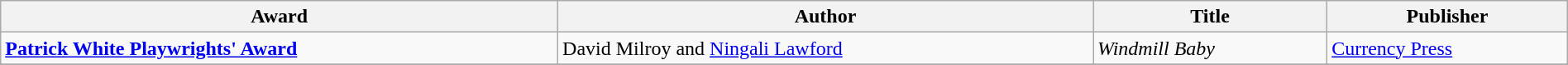<table class="wikitable" width=100%>
<tr>
<th>Award</th>
<th>Author</th>
<th>Title</th>
<th>Publisher</th>
</tr>
<tr>
<td><strong><a href='#'>Patrick White Playwrights' Award</a></strong></td>
<td>David Milroy and <a href='#'>Ningali Lawford</a></td>
<td><em>Windmill Baby</em></td>
<td><a href='#'>Currency Press</a></td>
</tr>
<tr>
</tr>
</table>
